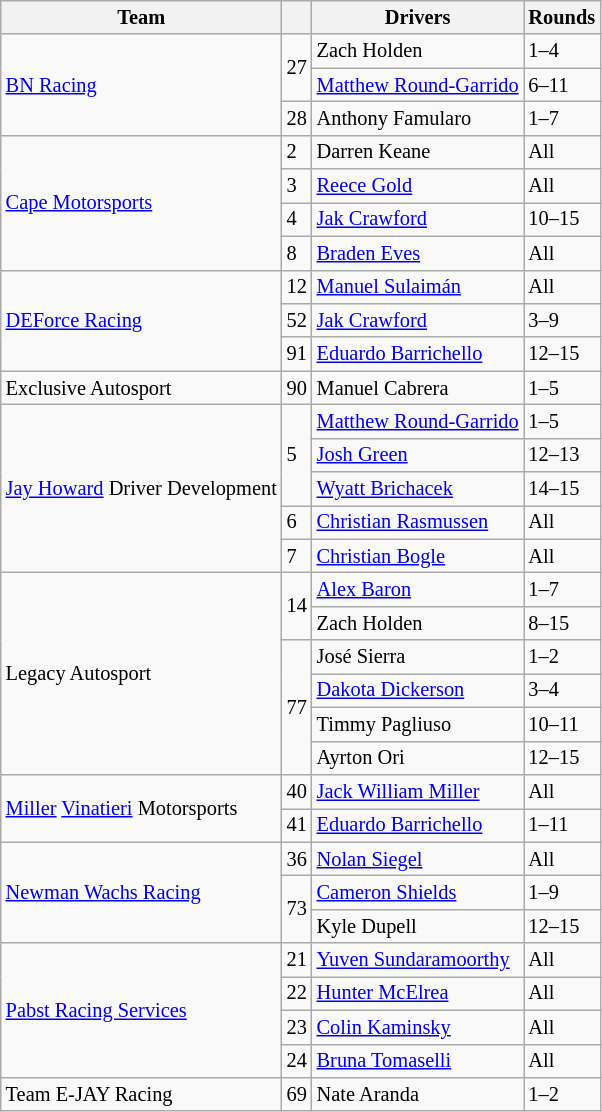<table class="wikitable sortable" style="font-size:85%;">
<tr>
<th>Team</th>
<th></th>
<th>Drivers</th>
<th>Rounds</th>
</tr>
<tr>
<td rowspan="3"><a href='#'>BN Racing</a></td>
<td rowspan=2>27</td>
<td> Zach Holden</td>
<td>1–4</td>
</tr>
<tr>
<td> <a href='#'>Matthew Round-Garrido</a></td>
<td>6–11</td>
</tr>
<tr>
<td>28</td>
<td> Anthony Famularo</td>
<td>1–7</td>
</tr>
<tr>
<td rowspan="4"><a href='#'>Cape Motorsports</a></td>
<td>2</td>
<td> Darren Keane</td>
<td>All</td>
</tr>
<tr>
<td>3</td>
<td> <a href='#'>Reece Gold</a></td>
<td>All</td>
</tr>
<tr>
<td>4</td>
<td> <a href='#'>Jak Crawford</a></td>
<td>10–15</td>
</tr>
<tr>
<td>8</td>
<td> <a href='#'>Braden Eves</a></td>
<td>All</td>
</tr>
<tr>
<td rowspan="3"><a href='#'>DEForce Racing</a></td>
<td>12</td>
<td> <a href='#'>Manuel Sulaimán</a></td>
<td>All</td>
</tr>
<tr>
<td>52</td>
<td> <a href='#'>Jak Crawford</a></td>
<td>3–9</td>
</tr>
<tr>
<td>91</td>
<td> <a href='#'>Eduardo Barrichello</a></td>
<td>12–15</td>
</tr>
<tr>
<td>Exclusive Autosport</td>
<td>90</td>
<td> Manuel Cabrera</td>
<td>1–5</td>
</tr>
<tr>
<td rowspan="5"><a href='#'>Jay Howard</a> Driver Development</td>
<td rowspan="3">5</td>
<td> <a href='#'>Matthew Round-Garrido</a></td>
<td>1–5</td>
</tr>
<tr>
<td> <a href='#'>Josh Green</a></td>
<td>12–13</td>
</tr>
<tr>
<td> <a href='#'>Wyatt Brichacek</a></td>
<td>14–15</td>
</tr>
<tr>
<td>6</td>
<td> <a href='#'>Christian Rasmussen</a></td>
<td>All</td>
</tr>
<tr>
<td>7</td>
<td> <a href='#'>Christian Bogle</a></td>
<td>All</td>
</tr>
<tr>
<td rowspan="6">Legacy Autosport</td>
<td rowspan="2">14</td>
<td> <a href='#'>Alex Baron</a></td>
<td>1–7</td>
</tr>
<tr>
<td> Zach Holden</td>
<td>8–15</td>
</tr>
<tr>
<td rowspan="4">77</td>
<td> José Sierra</td>
<td>1–2</td>
</tr>
<tr>
<td> <a href='#'>Dakota Dickerson</a></td>
<td>3–4</td>
</tr>
<tr>
<td> Timmy Pagliuso</td>
<td>10–11</td>
</tr>
<tr>
<td> Ayrton Ori</td>
<td>12–15</td>
</tr>
<tr>
<td rowspan="2"><a href='#'>Miller</a> <a href='#'>Vinatieri</a> Motorsports</td>
<td>40</td>
<td> <a href='#'>Jack William Miller</a></td>
<td>All</td>
</tr>
<tr>
<td>41</td>
<td> <a href='#'>Eduardo Barrichello</a></td>
<td>1–11</td>
</tr>
<tr>
<td rowspan="3"><a href='#'>Newman Wachs Racing</a></td>
<td>36</td>
<td> <a href='#'>Nolan Siegel</a></td>
<td>All</td>
</tr>
<tr>
<td rowspan="2">73</td>
<td> <a href='#'>Cameron Shields</a></td>
<td>1–9</td>
</tr>
<tr>
<td> Kyle Dupell</td>
<td>12–15</td>
</tr>
<tr>
<td rowspan="4"><a href='#'>Pabst Racing Services</a></td>
<td>21</td>
<td> <a href='#'>Yuven Sundaramoorthy</a></td>
<td>All</td>
</tr>
<tr>
<td>22</td>
<td> <a href='#'>Hunter McElrea</a></td>
<td>All</td>
</tr>
<tr>
<td>23</td>
<td> <a href='#'>Colin Kaminsky</a></td>
<td>All</td>
</tr>
<tr>
<td>24</td>
<td> <a href='#'>Bruna Tomaselli</a></td>
<td>All</td>
</tr>
<tr>
<td>Team E-JAY Racing</td>
<td>69</td>
<td> Nate Aranda</td>
<td>1–2</td>
</tr>
</table>
